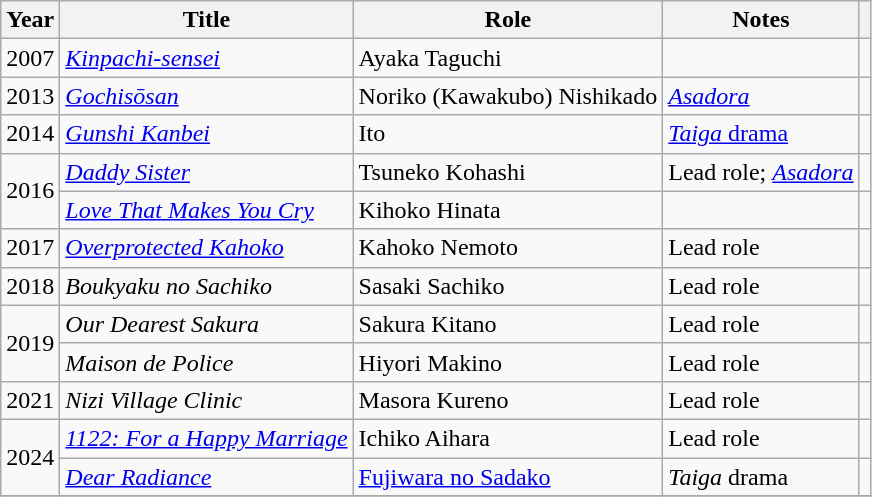<table class="wikitable">
<tr>
<th>Year</th>
<th>Title</th>
<th>Role</th>
<th class="unsortable">Notes</th>
<th class="unsortable"></th>
</tr>
<tr>
<td>2007</td>
<td><em><a href='#'>Kinpachi-sensei</a></em></td>
<td>Ayaka Taguchi</td>
<td></td>
<td></td>
</tr>
<tr>
<td>2013</td>
<td><em><a href='#'>Gochisōsan</a></em></td>
<td>Noriko (Kawakubo) Nishikado</td>
<td><em><a href='#'>Asadora</a></em></td>
<td></td>
</tr>
<tr>
<td rowspan=1>2014</td>
<td><em><a href='#'>Gunshi Kanbei</a></em></td>
<td>Ito</td>
<td><a href='#'><em>Taiga</em> drama</a></td>
<td></td>
</tr>
<tr>
<td rowspan=2>2016</td>
<td><em><a href='#'>Daddy Sister</a></em></td>
<td>Tsuneko Kohashi</td>
<td>Lead role; <em><a href='#'>Asadora</a></em></td>
<td></td>
</tr>
<tr>
<td><em><a href='#'>Love That Makes You Cry</a></em></td>
<td>Kihoko Hinata</td>
<td></td>
<td></td>
</tr>
<tr>
<td>2017</td>
<td><em><a href='#'>Overprotected Kahoko</a></em></td>
<td>Kahoko Nemoto</td>
<td>Lead role</td>
<td></td>
</tr>
<tr>
<td>2018</td>
<td><em>Boukyaku no Sachiko</em></td>
<td>Sasaki Sachiko</td>
<td>Lead role</td>
<td></td>
</tr>
<tr>
<td rowspan=2>2019</td>
<td><em>Our Dearest Sakura</em></td>
<td>Sakura Kitano</td>
<td>Lead role</td>
<td></td>
</tr>
<tr>
<td><em>Maison de Police</em></td>
<td>Hiyori Makino</td>
<td>Lead role</td>
<td></td>
</tr>
<tr>
<td>2021</td>
<td><em>Nizi Village Clinic</em></td>
<td>Masora Kureno</td>
<td>Lead role</td>
<td></td>
</tr>
<tr>
<td rowspan=2>2024</td>
<td><em><a href='#'>1122: For a Happy Marriage</a></em></td>
<td>Ichiko Aihara</td>
<td>Lead role</td>
<td></td>
</tr>
<tr>
<td><em><a href='#'>Dear Radiance</a></em></td>
<td><a href='#'>Fujiwara no Sadako</a></td>
<td><em>Taiga</em> drama</td>
<td></td>
</tr>
<tr>
</tr>
</table>
